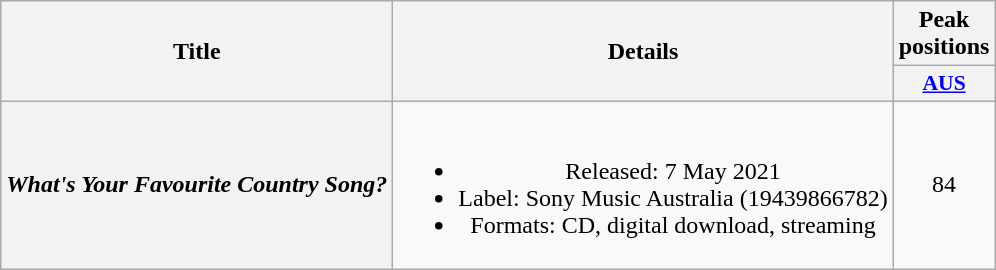<table class="wikitable plainrowheaders" style="text-align:center;">
<tr>
<th scope="col" rowspan="2">Title</th>
<th scope="col" rowspan="2">Details</th>
<th scope="col" colspan="1">Peak positions</th>
</tr>
<tr>
<th scope="col" style="width:3em;font-size:90%;"><a href='#'>AUS</a><br></th>
</tr>
<tr>
<th scope="row"><em>What's Your Favourite Country Song?</em></th>
<td><br><ul><li>Released: 7 May 2021</li><li>Label: Sony Music Australia (19439866782)</li><li>Formats: CD, digital download, streaming</li></ul></td>
<td>84</td>
</tr>
</table>
